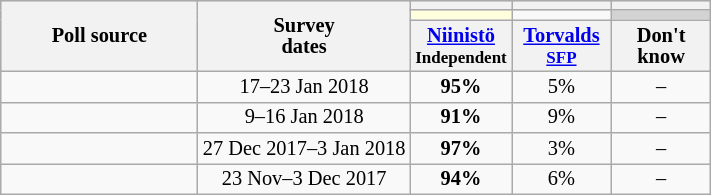<table class="wikitable" style="text-align:center;font-size:85%;line-height:14px;">
<tr bgcolor=lightgray>
<th rowspan="3" style="width:125px;">Poll source</th>
<th rowspan="3">Survey<br>dates</th>
<th style="width:60px;"></th>
<th style="width:60px;"></th>
<th style="width:60px;"></th>
</tr>
<tr>
<td bgcolor=#FFFFDD></td>
<td bgcolor=></td>
<td bgcolor=lightgray></td>
</tr>
<tr>
<th><a href='#'>Niinistö</a><br><small>Independent</small></th>
<th><a href='#'>Torvalds</a><br><small><a href='#'>SFP</a></small></th>
<th>Don't know</th>
</tr>
<tr>
<td></td>
<td>17–23 Jan 2018</td>
<td><strong>95%</strong></td>
<td>5%</td>
<td>–</td>
</tr>
<tr>
<td></td>
<td>9–16 Jan 2018</td>
<td><strong>91%</strong></td>
<td>9%</td>
<td>–</td>
</tr>
<tr>
<td></td>
<td>27 Dec 2017–3 Jan 2018</td>
<td><strong>97%</strong></td>
<td>3%</td>
<td>–</td>
</tr>
<tr>
<td></td>
<td>23 Nov–3 Dec 2017</td>
<td><strong>94%</strong></td>
<td>6%</td>
<td>–</td>
</tr>
</table>
